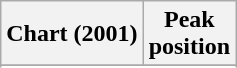<table class="wikitable sortable plainrowheaders" style="text-align:center">
<tr>
<th scope="col">Chart (2001)</th>
<th scope="col">Peak<br>position</th>
</tr>
<tr>
</tr>
<tr>
</tr>
<tr>
</tr>
</table>
